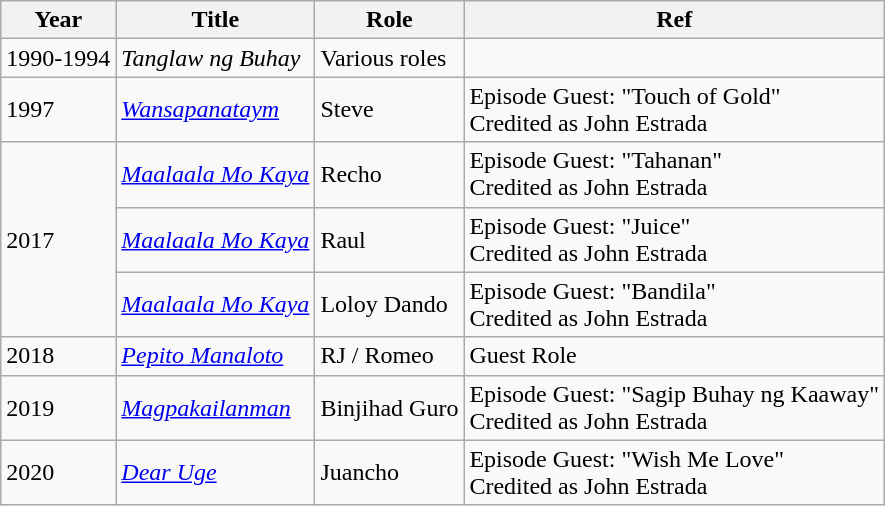<table class="wikitable sortable" >
<tr>
<th>Year</th>
<th>Title</th>
<th>Role</th>
<th>Ref</th>
</tr>
<tr>
<td>1990-1994</td>
<td><em>Tanglaw ng Buhay</em></td>
<td>Various roles</td>
<td></td>
</tr>
<tr>
<td>1997</td>
<td><em><a href='#'>Wansapanataym</a></em></td>
<td>Steve</td>
<td>Episode Guest: "Touch of Gold" <br> Credited as John Estrada</td>
</tr>
<tr>
<td rowspan="3">2017</td>
<td><em><a href='#'>Maalaala Mo Kaya</a></em></td>
<td>Recho</td>
<td>Episode Guest: "Tahanan" <br> Credited as John Estrada</td>
</tr>
<tr>
<td><em><a href='#'>Maalaala Mo Kaya</a></em></td>
<td>Raul</td>
<td>Episode Guest: "Juice" <br> Credited as John Estrada</td>
</tr>
<tr>
<td><em><a href='#'>Maalaala Mo Kaya</a></em></td>
<td>Loloy Dando</td>
<td>Episode Guest: "Bandila" <br> Credited as John Estrada</td>
</tr>
<tr>
<td>2018</td>
<td><em><a href='#'>Pepito Manaloto</a></em></td>
<td>RJ / Romeo</td>
<td>Guest Role</td>
</tr>
<tr>
<td>2019</td>
<td><em><a href='#'>Magpakailanman</a></em></td>
<td>Binjihad Guro</td>
<td>Episode Guest: "Sagip Buhay ng Kaaway" <br> Credited as John Estrada</td>
</tr>
<tr>
<td>2020</td>
<td><em><a href='#'>Dear Uge</a></em></td>
<td>Juancho</td>
<td>Episode Guest: "Wish Me Love" <br> Credited as John Estrada</td>
</tr>
</table>
